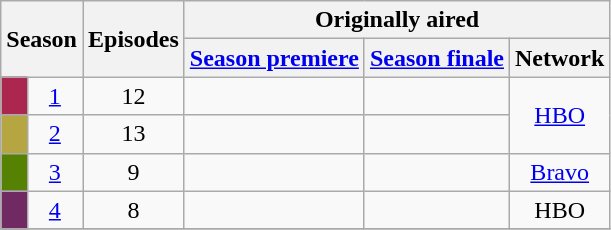<table class="wikitable" style="text-align:center">
<tr>
<th colspan="2" rowspan="2">Season</th>
<th rowspan="2">Episodes</th>
<th colspan="3">Originally aired</th>
</tr>
<tr>
<th><a href='#'>Season premiere</a></th>
<th><a href='#'>Season finale</a></th>
<th>Network</th>
</tr>
<tr>
<td style="background:#AB274F;"></td>
<td><a href='#'>1</a></td>
<td>12</td>
<td></td>
<td></td>
<td rowspan=2><a href='#'>HBO</a></td>
</tr>
<tr>
<td style="background:#B5A642;"></td>
<td><a href='#'>2</a></td>
<td>13</td>
<td></td>
<td></td>
</tr>
<tr>
<td style="background:#568203;"></td>
<td><a href='#'>3</a></td>
<td>9</td>
<td></td>
<td></td>
<td><a href='#'>Bravo</a></td>
</tr>
<tr>
<td style="background:#702963;"></td>
<td><a href='#'>4</a></td>
<td>8</td>
<td></td>
<td></td>
<td>HBO</td>
</tr>
<tr>
</tr>
</table>
